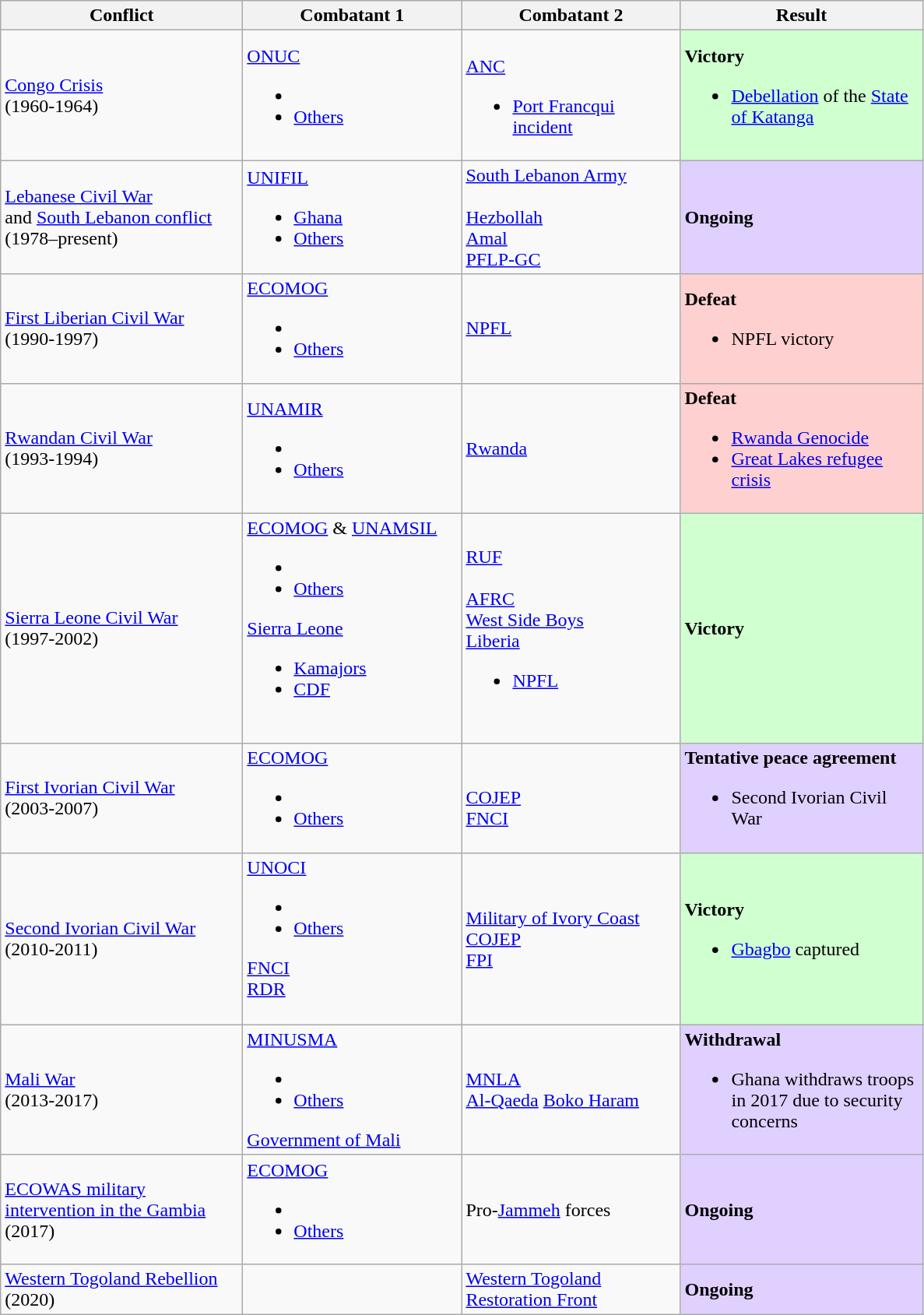<table class="wikitable sortable" style="text-align:left">
<tr>
<th style=rowspan="1" width=200px>Conflict</th>
<th style=rowspan="1" width=180px>Combatant 1</th>
<th style=rowspan="1" width=180px>Combatant 2</th>
<th style=rowspan="1" width=200px>Result</th>
</tr>
<tr>
<td><a href='#'>Congo Crisis</a><br>(1960-1964)</td>
<td> <a href='#'>ONUC</a><br><ul><li></li><li><a href='#'>Others</a></li></ul></td>
<td><br> <a href='#'>ANC</a><ul><li><a href='#'>Port Francqui incident</a></li></ul></td>
<td style="background:#D0FFD0"><strong>Victory</strong><br><ul><li><a href='#'>Debellation</a> of the <a href='#'>State of Katanga</a></li></ul></td>
</tr>
<tr>
<td><a href='#'>Lebanese Civil War</a><br>and <a href='#'>South Lebanon conflict</a><br>(1978–present)</td>
<td> <a href='#'>UNIFIL</a><br><ul><li> <a href='#'>Ghana</a></li><li><a href='#'>Others</a></li></ul></td>
<td> <a href='#'>South Lebanon Army</a><br><br> <a href='#'>Hezbollah</a><br> <a href='#'>Amal</a><br> <a href='#'>PFLP-GC</a></td>
<td style="background:#E0D0FF"><strong>Ongoing</strong></td>
</tr>
<tr>
<td><a href='#'>First Liberian Civil War</a><br>(1990-1997)<br></td>
<td><a href='#'>ECOMOG</a><br><ul><li></li><li><a href='#'>Others</a></li></ul></td>
<td> <a href='#'>NPFL</a></td>
<td style="background:#FFD0D0"><strong>Defeat</strong><br><ul><li>NPFL victory</li></ul></td>
</tr>
<tr>
<td><a href='#'>Rwandan Civil War</a><br>(1993-1994)</td>
<td> <a href='#'>UNAMIR</a><br><ul><li></li><li><a href='#'>Others</a></li></ul></td>
<td> <a href='#'>Rwanda</a></td>
<td style="background:#FFD0D0"><strong>Defeat</strong><br><ul><li><a href='#'>Rwanda Genocide</a></li><li><a href='#'>Great Lakes refugee crisis</a></li></ul></td>
</tr>
<tr>
<td><a href='#'>Sierra Leone Civil War</a><br>(1997-2002)</td>
<td><a href='#'>ECOMOG</a> &  <a href='#'>UNAMSIL</a><br><ul><li></li><li><a href='#'>Others</a></li></ul> <a href='#'>Sierra Leone</a><ul><li><a href='#'>Kamajors</a></li><li><a href='#'>CDF</a></li></ul><br></td>
<td> <a href='#'>RUF</a><br><br> <a href='#'>AFRC</a><br><a href='#'>West Side Boys</a><br> <a href='#'>Liberia</a><ul><li><a href='#'>NPFL</a></li></ul></td>
<td style="background:#D0FFD0"><strong>Victory</strong></td>
</tr>
<tr>
<td><a href='#'>First Ivorian Civil War</a><br>(2003-2007)</td>
<td><a href='#'>ECOMOG</a><br><ul><li></li><li><a href='#'>Others</a></li></ul></td>
<td><br> <a href='#'>COJEP</a><br> <a href='#'>FNCI</a><br></td>
<td style="background:#E0D0FF"><strong>Tentative peace agreement</strong><br><ul><li>Second Ivorian Civil War</li></ul></td>
</tr>
<tr>
<td><a href='#'>Second Ivorian Civil War</a><br>(2010-2011)</td>
<td> <a href='#'>UNOCI</a><br><ul><li></li><li><a href='#'>Others</a></li></ul> <a href='#'>FNCI</a><br> <a href='#'>RDR</a><br><br></td>
<td> <a href='#'>Military of Ivory Coast</a><br> <a href='#'>COJEP</a><br> <a href='#'>FPI</a></td>
<td style="background:#D0FFD0"><strong>Victory</strong><br><ul><li><a href='#'>Gbagbo</a> captured</li></ul></td>
</tr>
<tr>
<td><a href='#'>Mali War</a><br>(2013-2017)</td>
<td> <a href='#'>MINUSMA</a><br><ul><li></li><li><a href='#'>Others</a></li></ul> <a href='#'>Government of Mali</a><br></td>
<td> <a href='#'>MNLA</a><br> <a href='#'>Al-Qaeda</a> <a href='#'>Boko Haram</a></td>
<td style="background:#E0D0FF"><strong>Withdrawal</strong><br><ul><li>Ghana withdraws troops in 2017 due to security concerns</li></ul></td>
</tr>
<tr>
<td><a href='#'>ECOWAS military intervention in the Gambia</a><br>(2017)</td>
<td><a href='#'>ECOMOG</a><br><ul><li></li><li><a href='#'>Others</a></li></ul></td>
<td> Pro-<a href='#'>Jammeh</a> forces</td>
<td style="background:#E0D0FF"><strong>Ongoing</strong></td>
</tr>
<tr>
<td><a href='#'>Western Togoland Rebellion</a><br>(2020)</td>
<td></td>
<td> <a href='#'>Western Togoland Restoration Front</a></td>
<td style="background:#E0D0FF"><strong>Ongoing</strong></td>
</tr>
</table>
